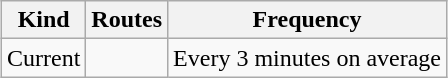<table class="wikitable" style="margin-left: auto; margin-right: auto; border: none;">
<tr>
<th>Kind</th>
<th>Routes</th>
<th>Frequency</th>
</tr>
<tr>
<td>Current</td>
<td></td>
<td>Every 3 minutes on average</td>
</tr>
</table>
